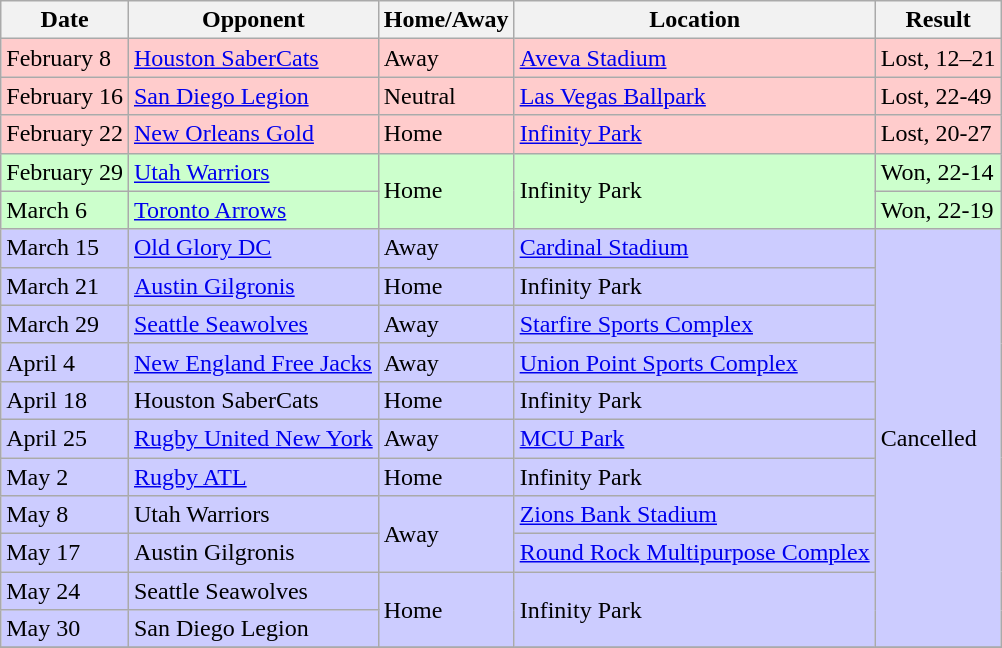<table class="wikitable">
<tr>
<th>Date</th>
<th>Opponent</th>
<th>Home/Away</th>
<th>Location</th>
<th>Result</th>
</tr>
<tr bgcolor="#FFCCCC">
<td>February 8</td>
<td><a href='#'>Houston SaberCats</a></td>
<td>Away</td>
<td><a href='#'>Aveva Stadium</a></td>
<td>Lost, 12–21</td>
</tr>
<tr bgcolor="#FFCCCC">
<td>February 16</td>
<td><a href='#'>San Diego Legion</a></td>
<td>Neutral</td>
<td><a href='#'>Las Vegas Ballpark</a></td>
<td>Lost, 22-49</td>
</tr>
<tr bgcolor="#FFCCCC">
<td>February 22</td>
<td><a href='#'>New Orleans Gold</a></td>
<td>Home</td>
<td><a href='#'>Infinity Park</a></td>
<td>Lost, 20-27</td>
</tr>
<tr style="background:#cfc;">
<td>February 29</td>
<td><a href='#'>Utah Warriors</a></td>
<td rowspan=2>Home</td>
<td rowspan=2>Infinity Park</td>
<td>Won, 22-14</td>
</tr>
<tr style="background:#cfc;">
<td>March 6</td>
<td><a href='#'>Toronto Arrows</a></td>
<td>Won, 22-19</td>
</tr>
<tr bgcolor="#CCCCFF">
<td>March 15</td>
<td><a href='#'>Old Glory DC</a></td>
<td>Away</td>
<td><a href='#'>Cardinal Stadium</a></td>
<td rowspan=11>Cancelled</td>
</tr>
<tr bgcolor="#CCCCFF">
<td>March 21</td>
<td><a href='#'>Austin Gilgronis</a></td>
<td>Home</td>
<td>Infinity Park</td>
</tr>
<tr bgcolor="#CCCCFF">
<td>March 29</td>
<td><a href='#'>Seattle Seawolves</a></td>
<td>Away</td>
<td><a href='#'>Starfire Sports Complex</a></td>
</tr>
<tr bgcolor="#CCCCFF">
<td>April 4</td>
<td><a href='#'>New England Free Jacks</a></td>
<td>Away</td>
<td><a href='#'>Union Point Sports Complex</a></td>
</tr>
<tr bgcolor="#CCCCFF">
<td>April 18</td>
<td>Houston SaberCats</td>
<td>Home</td>
<td>Infinity Park</td>
</tr>
<tr bgcolor="#CCCCFF">
<td>April 25</td>
<td><a href='#'>Rugby United New York</a></td>
<td>Away</td>
<td><a href='#'>MCU Park</a></td>
</tr>
<tr bgcolor="#CCCCFF">
<td>May 2</td>
<td><a href='#'>Rugby ATL</a></td>
<td>Home</td>
<td>Infinity Park</td>
</tr>
<tr bgcolor="#CCCCFF">
<td>May 8</td>
<td>Utah Warriors</td>
<td rowspan=2>Away</td>
<td><a href='#'>Zions Bank Stadium</a></td>
</tr>
<tr bgcolor="#CCCCFF">
<td>May 17</td>
<td>Austin Gilgronis</td>
<td><a href='#'>Round Rock Multipurpose Complex</a></td>
</tr>
<tr bgcolor="#CCCCFF">
<td>May 24</td>
<td>Seattle Seawolves</td>
<td rowspan=2>Home</td>
<td rowspan=2>Infinity Park</td>
</tr>
<tr bgcolor="#CCCCFF">
<td>May 30</td>
<td>San Diego Legion</td>
</tr>
<tr>
</tr>
</table>
